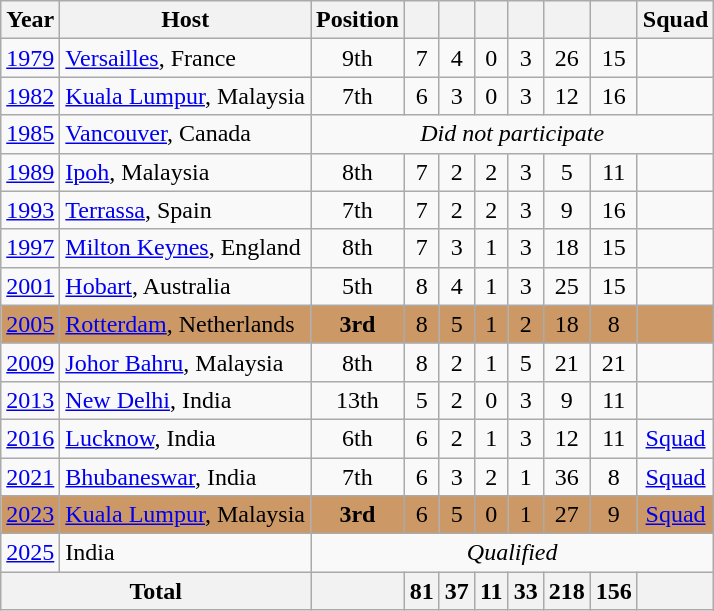<table class="wikitable" style="text-align: center;">
<tr>
<th>Year</th>
<th>Host</th>
<th>Position</th>
<th></th>
<th></th>
<th></th>
<th></th>
<th></th>
<th></th>
<th>Squad</th>
</tr>
<tr>
<td><a href='#'>1979</a></td>
<td align=left> <a href='#'>Versailles</a>, France</td>
<td>9th</td>
<td>7</td>
<td>4</td>
<td>0</td>
<td>3</td>
<td>26</td>
<td>15</td>
<td></td>
</tr>
<tr>
<td><a href='#'>1982</a></td>
<td align=left> <a href='#'>Kuala Lumpur</a>, Malaysia</td>
<td>7th</td>
<td>6</td>
<td>3</td>
<td>0</td>
<td>3</td>
<td>12</td>
<td>16</td>
<td></td>
</tr>
<tr>
<td><a href='#'>1985</a></td>
<td align=left> <a href='#'>Vancouver</a>, Canada</td>
<td colspan=8><em>Did not participate</em></td>
</tr>
<tr>
<td><a href='#'>1989</a></td>
<td align=left> <a href='#'>Ipoh</a>, Malaysia</td>
<td>8th</td>
<td>7</td>
<td>2</td>
<td>2</td>
<td>3</td>
<td>5</td>
<td>11</td>
<td></td>
</tr>
<tr>
<td><a href='#'>1993</a></td>
<td align=left> <a href='#'>Terrassa</a>, Spain</td>
<td>7th</td>
<td>7</td>
<td>2</td>
<td>2</td>
<td>3</td>
<td>9</td>
<td>16</td>
<td></td>
</tr>
<tr>
<td><a href='#'>1997</a></td>
<td align=left> <a href='#'>Milton Keynes</a>, England</td>
<td>8th</td>
<td>7</td>
<td>3</td>
<td>1</td>
<td>3</td>
<td>18</td>
<td>15</td>
<td></td>
</tr>
<tr>
<td><a href='#'>2001</a></td>
<td align=left> <a href='#'>Hobart</a>, Australia</td>
<td>5th</td>
<td>8</td>
<td>4</td>
<td>1</td>
<td>3</td>
<td>25</td>
<td>15</td>
<td></td>
</tr>
<tr bgcolor=cc9966>
<td><a href='#'>2005</a></td>
<td align=left> <a href='#'>Rotterdam</a>, Netherlands</td>
<td><strong>3rd</strong></td>
<td>8</td>
<td>5</td>
<td>1</td>
<td>2</td>
<td>18</td>
<td>8</td>
<td></td>
</tr>
<tr>
<td><a href='#'>2009</a></td>
<td align=left> <a href='#'>Johor Bahru</a>, Malaysia<br></td>
<td>8th</td>
<td>8</td>
<td>2</td>
<td>1</td>
<td>5</td>
<td>21</td>
<td>21</td>
<td></td>
</tr>
<tr>
<td><a href='#'>2013</a></td>
<td align=left> <a href='#'>New Delhi</a>, India</td>
<td>13th</td>
<td>5</td>
<td>2</td>
<td>0</td>
<td>3</td>
<td>9</td>
<td>11</td>
<td></td>
</tr>
<tr>
<td><a href='#'>2016</a></td>
<td align=left> <a href='#'>Lucknow</a>, India</td>
<td>6th</td>
<td>6</td>
<td>2</td>
<td>1</td>
<td>3</td>
<td>12</td>
<td>11</td>
<td><a href='#'>Squad</a></td>
</tr>
<tr>
<td><a href='#'>2021</a></td>
<td align=left> <a href='#'>Bhubaneswar</a>, India</td>
<td>7th</td>
<td>6</td>
<td>3</td>
<td>2</td>
<td>1</td>
<td>36</td>
<td>8</td>
<td><a href='#'>Squad</a></td>
</tr>
<tr bgcolor=cc9966>
<td><a href='#'>2023</a></td>
<td align=left> <a href='#'>Kuala Lumpur</a>, Malaysia</td>
<td><strong>3rd</strong></td>
<td>6</td>
<td>5</td>
<td>0</td>
<td>1</td>
<td>27</td>
<td>9</td>
<td><a href='#'>Squad</a></td>
</tr>
<tr>
<td><a href='#'>2025</a></td>
<td align=left> India</td>
<td colspan=8><em>Qualified</em></td>
</tr>
<tr>
<th colspan=2>Total</th>
<th></th>
<th>81</th>
<th>37</th>
<th>11</th>
<th>33</th>
<th>218</th>
<th>156</th>
<th></th>
</tr>
</table>
